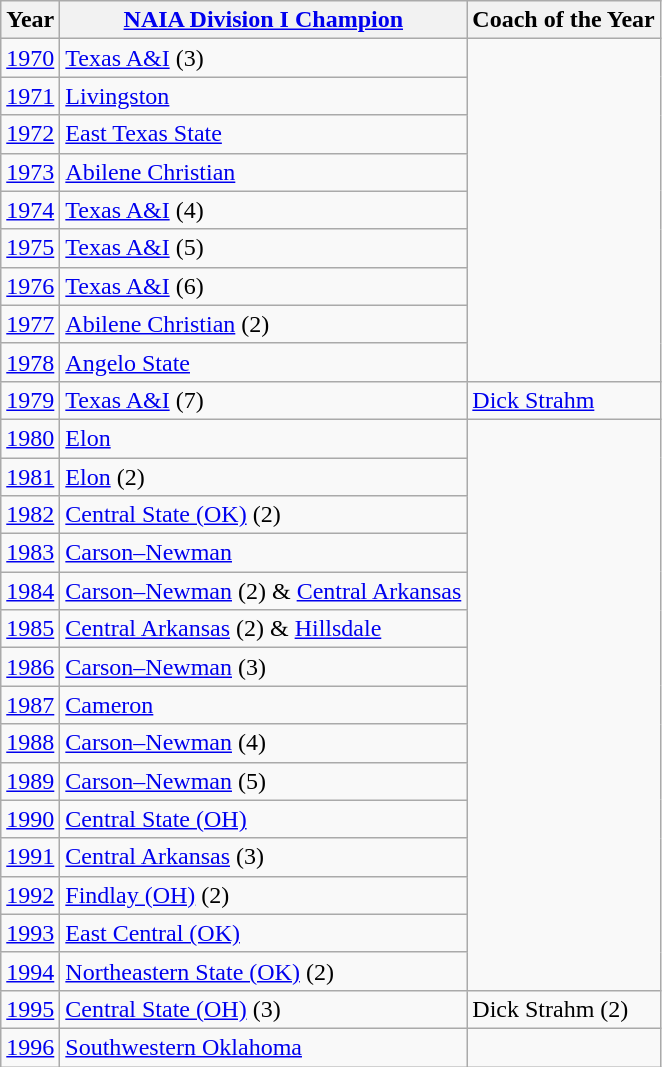<table class="wikitable">
<tr>
<th>Year</th>
<th><a href='#'>NAIA Division I Champion</a></th>
<th>Coach of the Year</th>
</tr>
<tr>
<td><a href='#'>1970</a></td>
<td><a href='#'>Texas A&I</a> (3)</td>
</tr>
<tr>
<td><a href='#'>1971</a></td>
<td><a href='#'>Livingston</a></td>
</tr>
<tr>
<td><a href='#'>1972</a></td>
<td><a href='#'>East Texas State</a></td>
</tr>
<tr>
<td><a href='#'>1973</a></td>
<td><a href='#'>Abilene Christian</a></td>
</tr>
<tr>
<td><a href='#'>1974</a></td>
<td><a href='#'>Texas A&I</a> (4)</td>
</tr>
<tr>
<td><a href='#'>1975</a></td>
<td><a href='#'>Texas A&I</a> (5)</td>
</tr>
<tr>
<td><a href='#'>1976</a></td>
<td><a href='#'>Texas A&I</a> (6)</td>
</tr>
<tr>
<td><a href='#'>1977</a></td>
<td><a href='#'>Abilene Christian</a> (2)</td>
</tr>
<tr>
<td><a href='#'>1978</a></td>
<td><a href='#'>Angelo State</a></td>
</tr>
<tr>
<td><a href='#'>1979</a></td>
<td><a href='#'>Texas A&I</a> (7)</td>
<td><a href='#'>Dick Strahm</a></td>
</tr>
<tr>
<td><a href='#'>1980</a></td>
<td><a href='#'>Elon</a></td>
</tr>
<tr>
<td><a href='#'>1981</a></td>
<td><a href='#'>Elon</a> (2)</td>
</tr>
<tr>
<td><a href='#'>1982</a></td>
<td><a href='#'>Central State (OK)</a> (2)</td>
</tr>
<tr>
<td><a href='#'>1983</a></td>
<td><a href='#'>Carson–Newman</a></td>
</tr>
<tr>
<td><a href='#'>1984</a></td>
<td><a href='#'>Carson–Newman</a> (2) & <a href='#'>Central Arkansas</a></td>
</tr>
<tr>
<td><a href='#'>1985</a></td>
<td><a href='#'>Central Arkansas</a> (2) & <a href='#'>Hillsdale</a></td>
</tr>
<tr>
<td><a href='#'>1986</a></td>
<td><a href='#'>Carson–Newman</a> (3)</td>
</tr>
<tr>
<td><a href='#'>1987</a></td>
<td><a href='#'>Cameron</a></td>
</tr>
<tr>
<td><a href='#'>1988</a></td>
<td><a href='#'>Carson–Newman</a> (4)</td>
</tr>
<tr>
<td><a href='#'>1989</a></td>
<td><a href='#'>Carson–Newman</a> (5)</td>
</tr>
<tr>
<td><a href='#'>1990</a></td>
<td><a href='#'>Central State (OH)</a></td>
</tr>
<tr>
<td><a href='#'>1991</a></td>
<td><a href='#'>Central Arkansas</a> (3)</td>
</tr>
<tr>
<td><a href='#'>1992</a></td>
<td><a href='#'>Findlay (OH)</a> (2)</td>
</tr>
<tr>
<td><a href='#'>1993</a></td>
<td><a href='#'>East Central (OK)</a></td>
</tr>
<tr>
<td><a href='#'>1994</a></td>
<td><a href='#'>Northeastern State (OK)</a> (2)</td>
</tr>
<tr>
<td><a href='#'>1995</a></td>
<td><a href='#'>Central State (OH)</a> (3)</td>
<td>Dick Strahm (2)</td>
</tr>
<tr>
<td><a href='#'>1996</a></td>
<td><a href='#'>Southwestern Oklahoma</a></td>
</tr>
</table>
